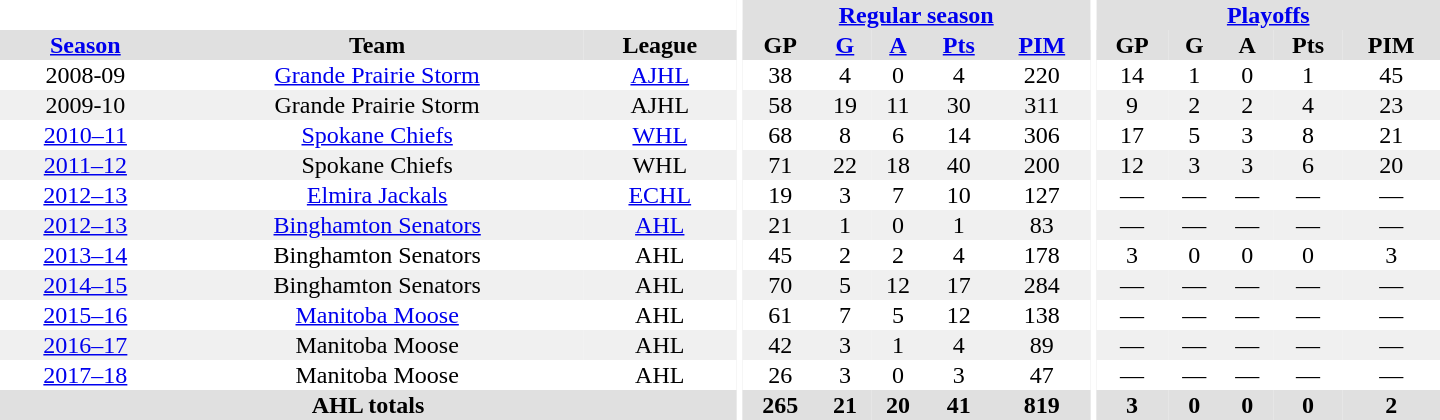<table border="0" cellpadding="1" cellspacing="0" style="text-align:center; width:60em">
<tr bgcolor="#e0e0e0">
<th colspan="3"  bgcolor="#ffffff"></th>
<th rowspan="99" bgcolor="#ffffff"></th>
<th colspan="5"><a href='#'>Regular season</a></th>
<th rowspan="99" bgcolor="#ffffff"></th>
<th colspan="5"><a href='#'>Playoffs</a></th>
</tr>
<tr bgcolor="#e0e0e0">
<th><a href='#'>Season</a></th>
<th>Team</th>
<th>League</th>
<th>GP</th>
<th><a href='#'>G</a></th>
<th><a href='#'>A</a></th>
<th><a href='#'>Pts</a></th>
<th><a href='#'>PIM</a></th>
<th>GP</th>
<th>G</th>
<th>A</th>
<th>Pts</th>
<th>PIM</th>
</tr>
<tr>
<td>2008-09</td>
<td><a href='#'>Grande Prairie Storm</a></td>
<td><a href='#'>AJHL</a></td>
<td>38</td>
<td>4</td>
<td>0</td>
<td>4</td>
<td>220</td>
<td>14</td>
<td>1</td>
<td>0</td>
<td>1</td>
<td>45</td>
</tr>
<tr bgcolor="#f0f0f0">
<td>2009-10</td>
<td>Grande Prairie Storm</td>
<td>AJHL</td>
<td>58</td>
<td>19</td>
<td>11</td>
<td>30</td>
<td>311</td>
<td>9</td>
<td>2</td>
<td>2</td>
<td>4</td>
<td>23</td>
</tr>
<tr>
<td><a href='#'>2010–11</a></td>
<td><a href='#'>Spokane Chiefs</a></td>
<td><a href='#'>WHL</a></td>
<td>68</td>
<td>8</td>
<td>6</td>
<td>14</td>
<td>306</td>
<td>17</td>
<td>5</td>
<td>3</td>
<td>8</td>
<td>21</td>
</tr>
<tr bgcolor="#f0f0f0">
<td><a href='#'>2011–12</a></td>
<td>Spokane Chiefs</td>
<td>WHL</td>
<td>71</td>
<td>22</td>
<td>18</td>
<td>40</td>
<td>200</td>
<td>12</td>
<td>3</td>
<td>3</td>
<td>6</td>
<td>20</td>
</tr>
<tr>
<td><a href='#'>2012–13</a></td>
<td><a href='#'>Elmira Jackals</a></td>
<td><a href='#'>ECHL</a></td>
<td>19</td>
<td>3</td>
<td>7</td>
<td>10</td>
<td>127</td>
<td>—</td>
<td>—</td>
<td>—</td>
<td>—</td>
<td>—</td>
</tr>
<tr bgcolor="#f0f0f0">
<td><a href='#'>2012–13</a></td>
<td><a href='#'>Binghamton Senators</a></td>
<td><a href='#'>AHL</a></td>
<td>21</td>
<td>1</td>
<td>0</td>
<td>1</td>
<td>83</td>
<td>—</td>
<td>—</td>
<td>—</td>
<td>—</td>
<td>—</td>
</tr>
<tr>
<td><a href='#'>2013–14</a></td>
<td>Binghamton Senators</td>
<td>AHL</td>
<td>45</td>
<td>2</td>
<td>2</td>
<td>4</td>
<td>178</td>
<td>3</td>
<td>0</td>
<td>0</td>
<td>0</td>
<td>3</td>
</tr>
<tr bgcolor="#f0f0f0">
<td><a href='#'>2014–15</a></td>
<td>Binghamton Senators</td>
<td>AHL</td>
<td>70</td>
<td>5</td>
<td>12</td>
<td>17</td>
<td>284</td>
<td>—</td>
<td>—</td>
<td>—</td>
<td>—</td>
<td>—</td>
</tr>
<tr>
<td><a href='#'>2015–16</a></td>
<td><a href='#'>Manitoba Moose</a></td>
<td>AHL</td>
<td>61</td>
<td>7</td>
<td>5</td>
<td>12</td>
<td>138</td>
<td>—</td>
<td>—</td>
<td>—</td>
<td>—</td>
<td>—</td>
</tr>
<tr bgcolor="#f0f0f0">
<td><a href='#'>2016–17</a></td>
<td>Manitoba Moose</td>
<td>AHL</td>
<td>42</td>
<td>3</td>
<td>1</td>
<td>4</td>
<td>89</td>
<td>—</td>
<td>—</td>
<td>—</td>
<td>—</td>
<td>—</td>
</tr>
<tr>
<td><a href='#'>2017–18</a></td>
<td>Manitoba Moose</td>
<td>AHL</td>
<td>26</td>
<td>3</td>
<td>0</td>
<td>3</td>
<td>47</td>
<td>—</td>
<td>—</td>
<td>—</td>
<td>—</td>
<td>—</td>
</tr>
<tr bgcolor="#e0e0e0">
<th colspan="3">AHL totals<br></th>
<th>265</th>
<th>21</th>
<th>20</th>
<th>41</th>
<th>819</th>
<th>3</th>
<th>0</th>
<th>0</th>
<th>0</th>
<th>2</th>
</tr>
</table>
